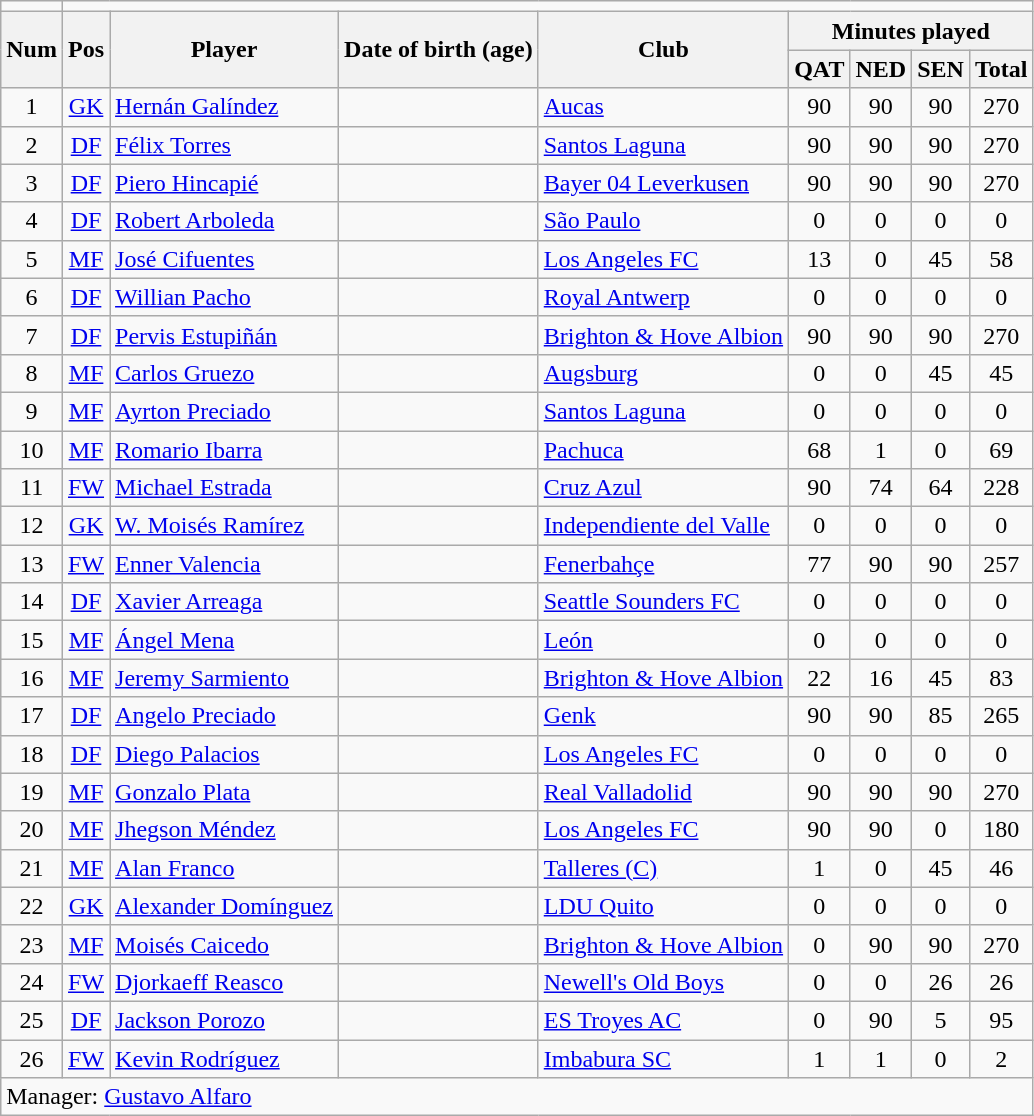<table class="wikitable" style="text-align:center">
<tr>
<td></td>
</tr>
<tr>
<th rowspan="2">Num</th>
<th rowspan="2">Pos</th>
<th rowspan="2">Player</th>
<th rowspan="2">Date of birth (age)</th>
<th rowspan="2">Club</th>
<th colspan="4">Minutes played</th>
</tr>
<tr>
<th>QAT</th>
<th>NED</th>
<th>SEN</th>
<th>Total</th>
</tr>
<tr>
<td>1</td>
<td><a href='#'>GK</a></td>
<td align="left"><a href='#'>Hernán Galíndez</a></td>
<td align="left"></td>
<td align="left"> <a href='#'>Aucas</a></td>
<td>90</td>
<td>90</td>
<td>90</td>
<td>270</td>
</tr>
<tr>
<td>2</td>
<td><a href='#'>DF</a></td>
<td align="left"><a href='#'>Félix Torres</a></td>
<td align="left"></td>
<td align="left"> <a href='#'>Santos Laguna</a></td>
<td>90</td>
<td>90</td>
<td>90</td>
<td>270</td>
</tr>
<tr>
<td>3</td>
<td><a href='#'>DF</a></td>
<td align="left"><a href='#'>Piero Hincapié</a></td>
<td align="left"></td>
<td align="left"> <a href='#'>Bayer 04 Leverkusen</a></td>
<td>90</td>
<td>90</td>
<td>90</td>
<td>270</td>
</tr>
<tr>
<td>4</td>
<td><a href='#'>DF</a></td>
<td align="left"><a href='#'>Robert Arboleda</a></td>
<td align="left"></td>
<td align="left"> <a href='#'>São Paulo</a></td>
<td>0</td>
<td>0</td>
<td>0</td>
<td>0</td>
</tr>
<tr>
<td>5</td>
<td><a href='#'>MF</a></td>
<td align="left"><a href='#'>José Cifuentes</a></td>
<td align="left"></td>
<td align="left"> <a href='#'>Los Angeles FC</a></td>
<td>13</td>
<td>0</td>
<td>45</td>
<td>58</td>
</tr>
<tr>
<td>6</td>
<td><a href='#'>DF</a></td>
<td align="left"><a href='#'>Willian Pacho</a></td>
<td align="left"></td>
<td align="left"> <a href='#'>Royal Antwerp</a></td>
<td>0</td>
<td>0</td>
<td>0</td>
<td>0</td>
</tr>
<tr>
<td>7</td>
<td><a href='#'>DF</a></td>
<td align="left"><a href='#'>Pervis Estupiñán</a></td>
<td align="left"></td>
<td align="left"> <a href='#'>Brighton & Hove Albion</a></td>
<td>90</td>
<td>90</td>
<td>90</td>
<td>270</td>
</tr>
<tr>
<td>8</td>
<td><a href='#'>MF</a></td>
<td align="left"><a href='#'>Carlos Gruezo</a></td>
<td align="left"></td>
<td align="left"> <a href='#'>Augsburg</a></td>
<td>0</td>
<td>0</td>
<td>45</td>
<td>45</td>
</tr>
<tr>
<td>9</td>
<td><a href='#'>MF</a></td>
<td align="left"><a href='#'>Ayrton Preciado</a></td>
<td align="left"></td>
<td align="left"> <a href='#'>Santos Laguna</a></td>
<td>0</td>
<td>0</td>
<td>0</td>
<td>0</td>
</tr>
<tr>
<td>10</td>
<td><a href='#'>MF</a></td>
<td align="left"><a href='#'>Romario Ibarra</a></td>
<td align="left"></td>
<td align="left"> <a href='#'>Pachuca</a></td>
<td>68</td>
<td>1</td>
<td>0</td>
<td>69</td>
</tr>
<tr>
<td>11</td>
<td><a href='#'>FW</a></td>
<td align="left"><a href='#'>Michael Estrada</a></td>
<td align="left"></td>
<td align="left"> <a href='#'>Cruz Azul</a></td>
<td>90</td>
<td>74</td>
<td>64</td>
<td>228</td>
</tr>
<tr>
<td>12</td>
<td><a href='#'>GK</a></td>
<td align="left"><a href='#'>W. Moisés Ramírez</a></td>
<td align="left"></td>
<td align="left"> <a href='#'>Independiente del Valle</a></td>
<td>0</td>
<td>0</td>
<td>0</td>
<td>0</td>
</tr>
<tr>
<td>13</td>
<td><a href='#'>FW</a></td>
<td align="left"><a href='#'>Enner Valencia</a></td>
<td align="left"></td>
<td align="left"> <a href='#'>Fenerbahçe</a></td>
<td>77</td>
<td>90</td>
<td>90</td>
<td>257</td>
</tr>
<tr>
<td>14</td>
<td><a href='#'>DF</a></td>
<td align="left"><a href='#'>Xavier Arreaga</a></td>
<td align="left"></td>
<td align="left"> <a href='#'>Seattle Sounders FC</a></td>
<td>0</td>
<td>0</td>
<td>0</td>
<td>0</td>
</tr>
<tr>
<td>15</td>
<td><a href='#'>MF</a></td>
<td align="left"><a href='#'>Ángel Mena</a></td>
<td align="left"></td>
<td align="left"> <a href='#'>León</a></td>
<td>0</td>
<td>0</td>
<td>0</td>
<td>0</td>
</tr>
<tr>
<td>16</td>
<td><a href='#'>MF</a></td>
<td align="left"><a href='#'>Jeremy Sarmiento</a></td>
<td align="left"></td>
<td align="left"> <a href='#'>Brighton & Hove Albion</a></td>
<td>22</td>
<td>16</td>
<td>45</td>
<td>83</td>
</tr>
<tr>
<td>17</td>
<td><a href='#'>DF</a></td>
<td align="left"><a href='#'>Angelo Preciado</a></td>
<td align="left"></td>
<td align="left"> <a href='#'>Genk</a></td>
<td>90</td>
<td>90</td>
<td>85</td>
<td>265</td>
</tr>
<tr>
<td>18</td>
<td><a href='#'>DF</a></td>
<td align="left"><a href='#'>Diego Palacios</a></td>
<td align="left"></td>
<td align="left"> <a href='#'>Los Angeles FC</a></td>
<td>0</td>
<td>0</td>
<td>0</td>
<td>0</td>
</tr>
<tr>
<td>19</td>
<td><a href='#'>MF</a></td>
<td align="left"><a href='#'>Gonzalo Plata</a></td>
<td align="left"></td>
<td align="left"> <a href='#'>Real Valladolid</a></td>
<td>90</td>
<td>90</td>
<td>90</td>
<td>270</td>
</tr>
<tr>
<td>20</td>
<td><a href='#'>MF</a></td>
<td align="left"><a href='#'>Jhegson Méndez</a></td>
<td align="left"></td>
<td align="left"> <a href='#'>Los Angeles FC</a></td>
<td>90</td>
<td>90</td>
<td>0</td>
<td>180</td>
</tr>
<tr>
<td>21</td>
<td><a href='#'>MF</a></td>
<td align="left"><a href='#'>Alan Franco</a></td>
<td align="left"></td>
<td align="left"> <a href='#'>Talleres (C)</a></td>
<td>1</td>
<td>0</td>
<td>45</td>
<td>46</td>
</tr>
<tr>
<td>22</td>
<td><a href='#'>GK</a></td>
<td align="left"><a href='#'>Alexander Domínguez</a></td>
<td align="left"></td>
<td align="left"> <a href='#'>LDU Quito</a></td>
<td>0</td>
<td>0</td>
<td>0</td>
<td>0</td>
</tr>
<tr>
<td>23</td>
<td><a href='#'>MF</a></td>
<td align="left"><a href='#'>Moisés Caicedo</a></td>
<td align="left"></td>
<td align="left"> <a href='#'>Brighton & Hove Albion</a></td>
<td>0</td>
<td>90</td>
<td>90</td>
<td>270</td>
</tr>
<tr>
<td>24</td>
<td><a href='#'>FW</a></td>
<td align="left"><a href='#'>Djorkaeff Reasco</a></td>
<td align="left"></td>
<td align="left"> <a href='#'>Newell's Old Boys</a></td>
<td>0</td>
<td>0</td>
<td>26</td>
<td>26</td>
</tr>
<tr>
<td>25</td>
<td><a href='#'>DF</a></td>
<td align="left"><a href='#'>Jackson Porozo</a></td>
<td align="left"></td>
<td align="left"> <a href='#'>ES Troyes AC</a></td>
<td>0</td>
<td>90</td>
<td>5</td>
<td>95</td>
</tr>
<tr>
<td>26</td>
<td><a href='#'>FW</a></td>
<td align="left"><a href='#'>Kevin Rodríguez</a></td>
<td align="left"></td>
<td align="left"> <a href='#'>Imbabura SC</a></td>
<td>1</td>
<td>1</td>
<td>0</td>
<td>2</td>
</tr>
<tr>
<td colspan="9" style="text-align:left;">Manager:  <a href='#'>Gustavo Alfaro</a></td>
</tr>
</table>
